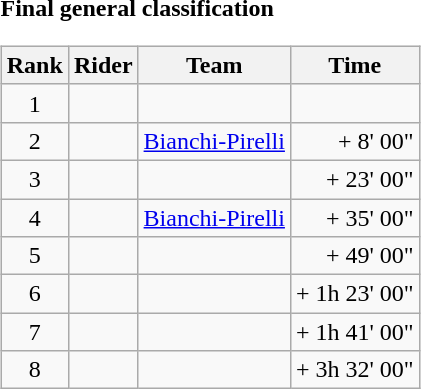<table>
<tr>
<td><strong>Final general classification</strong><br><table class="wikitable">
<tr>
<th scope="col">Rank</th>
<th scope="col">Rider</th>
<th scope="col">Team</th>
<th scope="col">Time</th>
</tr>
<tr>
<td style="text-align:center;">1</td>
<td></td>
<td></td>
<td style="text-align:right;"></td>
</tr>
<tr>
<td style="text-align:center;">2</td>
<td></td>
<td><a href='#'>Bianchi-Pirelli</a></td>
<td style="text-align:right;">+ 8' 00"</td>
</tr>
<tr>
<td style="text-align:center;">3</td>
<td></td>
<td></td>
<td style="text-align:right;">+ 23' 00"</td>
</tr>
<tr>
<td style="text-align:center;">4</td>
<td></td>
<td><a href='#'>Bianchi-Pirelli</a></td>
<td style="text-align:right;">+ 35' 00"</td>
</tr>
<tr>
<td style="text-align:center;">5</td>
<td></td>
<td></td>
<td style="text-align:right;">+ 49' 00"</td>
</tr>
<tr>
<td style="text-align:center;">6</td>
<td></td>
<td></td>
<td style="text-align:right;">+ 1h 23' 00"</td>
</tr>
<tr>
<td style="text-align:center;">7</td>
<td></td>
<td></td>
<td style="text-align:right;">+ 1h 41' 00"</td>
</tr>
<tr>
<td style="text-align:center;">8</td>
<td></td>
<td></td>
<td style="text-align:right;">+ 3h 32' 00"</td>
</tr>
</table>
</td>
</tr>
</table>
